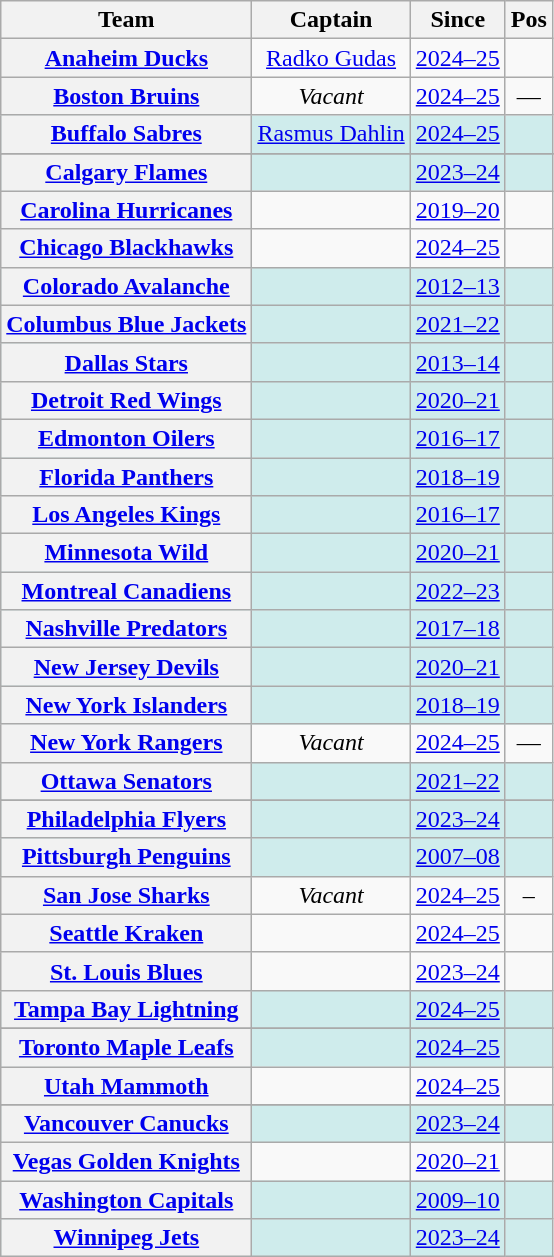<table class="wikitable sortable" style="text-align: center">
<tr>
<th scope="col">Team</th>
<th scope="col">Captain</th>
<th scope="col">Since</th>
<th scope="col">Pos</th>
</tr>
<tr bgcolor=>
<th><a href='#'>Anaheim Ducks</a></th>
<td><a href='#'>Radko Gudas</a></td>
<td><a href='#'>2024–25</a></td>
<td></td>
</tr>
<tr>
<th><a href='#'>Boston Bruins</a></th>
<td><em>Vacant</em></td>
<td><a href='#'>2024–25</a></td>
<td>—</td>
</tr>
<tr bgcolor="#cfecec">
<th><a href='#'>Buffalo Sabres</a></th>
<td><a href='#'>Rasmus Dahlin</a></td>
<td><a href='#'>2024–25</a></td>
<td></td>
</tr>
<tr>
</tr>
<tr bgcolor="#cfecec">
<th><a href='#'>Calgary Flames</a></th>
<td></td>
<td><a href='#'>2023–24</a></td>
<td></td>
</tr>
<tr bgcolor=>
<th><a href='#'>Carolina Hurricanes</a></th>
<td></td>
<td><a href='#'>2019–20</a></td>
<td></td>
</tr>
<tr>
<th><a href='#'>Chicago Blackhawks</a></th>
<td></td>
<td><a href='#'>2024–25</a></td>
<td></td>
</tr>
<tr bgcolor="#cfecec">
<th><a href='#'>Colorado Avalanche</a></th>
<td></td>
<td><a href='#'>2012–13</a></td>
<td></td>
</tr>
<tr bgcolor="#cfecec">
<th><a href='#'>Columbus Blue Jackets</a></th>
<td></td>
<td><a href='#'>2021–22</a></td>
<td></td>
</tr>
<tr bgcolor="#cfecec">
<th><a href='#'>Dallas Stars</a></th>
<td></td>
<td><a href='#'>2013–14</a></td>
<td></td>
</tr>
<tr bgcolor="#cfecec">
<th><a href='#'>Detroit Red Wings</a></th>
<td></td>
<td><a href='#'>2020–21</a></td>
<td></td>
</tr>
<tr bgcolor="#cfecec">
<th><a href='#'>Edmonton Oilers</a></th>
<td></td>
<td><a href='#'>2016–17</a></td>
<td></td>
</tr>
<tr bgcolor="#cfecec">
<th><a href='#'>Florida Panthers</a></th>
<td></td>
<td><a href='#'>2018–19</a></td>
<td></td>
</tr>
<tr bgcolor="#cfecec">
<th><a href='#'>Los Angeles Kings</a></th>
<td></td>
<td><a href='#'>2016–17</a></td>
<td></td>
</tr>
<tr bgcolor="#cfecec">
<th><a href='#'>Minnesota Wild</a></th>
<td></td>
<td><a href='#'>2020–21</a></td>
<td></td>
</tr>
<tr bgcolor="#cfecec">
<th><a href='#'>Montreal Canadiens</a></th>
<td></td>
<td><a href='#'>2022–23</a></td>
<td></td>
</tr>
<tr bgcolor="#cfecec">
<th><a href='#'>Nashville Predators</a></th>
<td></td>
<td><a href='#'>2017–18</a></td>
<td></td>
</tr>
<tr bgcolor="#cfecec">
<th><a href='#'>New Jersey Devils</a></th>
<td></td>
<td><a href='#'>2020–21</a></td>
<td></td>
</tr>
<tr bgcolor="#cfecec">
<th><a href='#'>New York Islanders</a></th>
<td></td>
<td><a href='#'>2018–19</a></td>
<td></td>
</tr>
<tr>
<th><a href='#'>New York Rangers</a></th>
<td><em>Vacant</em></td>
<td><a href='#'>2024–25</a></td>
<td>—</td>
</tr>
<tr bgcolor="#cfecec">
<th><a href='#'>Ottawa Senators</a></th>
<td></td>
<td><a href='#'>2021–22</a></td>
<td></td>
</tr>
<tr>
</tr>
<tr bgcolor="#cfecec">
<th><a href='#'>Philadelphia Flyers</a></th>
<td></td>
<td><a href='#'>2023–24</a></td>
<td></td>
</tr>
<tr bgcolor="#cfecec">
<th><a href='#'>Pittsburgh Penguins</a></th>
<td></td>
<td><a href='#'>2007–08</a></td>
<td></td>
</tr>
<tr>
<th><a href='#'>San Jose Sharks</a></th>
<td><em>Vacant</em></td>
<td><a href='#'>2024–25</a></td>
<td>–</td>
</tr>
<tr>
<th><a href='#'>Seattle Kraken</a></th>
<td></td>
<td><a href='#'>2024–25</a></td>
<td></td>
</tr>
<tr>
<th><a href='#'>St. Louis Blues</a></th>
<td></td>
<td><a href='#'>2023–24</a></td>
<td></td>
</tr>
<tr bgcolor="#cfecec">
<th><a href='#'>Tampa Bay Lightning</a></th>
<td></td>
<td><a href='#'>2024–25</a></td>
<td></td>
</tr>
<tr>
</tr>
<tr bgcolor="#cfecec">
<th><a href='#'>Toronto Maple Leafs</a></th>
<td></td>
<td><a href='#'>2024–25</a></td>
<td></td>
</tr>
<tr>
<th><a href='#'>Utah Mammoth</a></th>
<td></td>
<td><a href='#'>2024–25</a></td>
<td></td>
</tr>
<tr>
</tr>
<tr bgcolor="#cfecec">
<th><a href='#'>Vancouver Canucks</a></th>
<td></td>
<td><a href='#'>2023–24</a></td>
<td></td>
</tr>
<tr>
<th rowspan="1"><a href='#'>Vegas Golden Knights</a></th>
<td></td>
<td><a href='#'>2020–21</a></td>
<td></td>
</tr>
<tr bgcolor="#cfecec">
<th><a href='#'>Washington Capitals</a></th>
<td></td>
<td><a href='#'>2009–10</a></td>
<td></td>
</tr>
<tr bgcolor="#cfecec">
<th><a href='#'>Winnipeg Jets</a></th>
<td></td>
<td><a href='#'>2023–24</a></td>
<td></td>
</tr>
</table>
